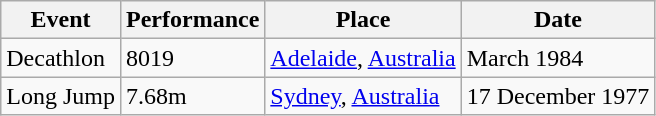<table class="wikitable">
<tr>
<th>Event</th>
<th>Performance</th>
<th>Place</th>
<th>Date</th>
</tr>
<tr>
<td>Decathlon</td>
<td>8019</td>
<td><a href='#'>Adelaide</a>, <a href='#'>Australia</a></td>
<td>March 1984</td>
</tr>
<tr>
<td>Long Jump</td>
<td>7.68m</td>
<td><a href='#'>Sydney</a>, <a href='#'>Australia</a></td>
<td>17 December 1977</td>
</tr>
</table>
